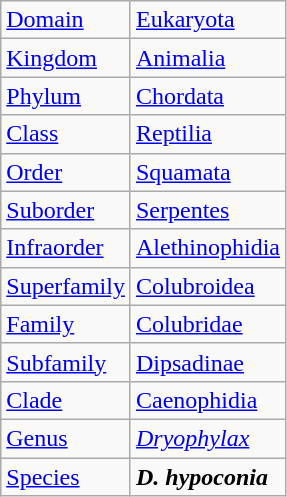<table class="wikitable mw-collapsible mw-collapsed">
<tr>
<td><a href='#'>Domain</a></td>
<td><a href='#'>Eukaryota</a></td>
</tr>
<tr>
<td><a href='#'>Kingdom</a></td>
<td><a href='#'>Animalia</a></td>
</tr>
<tr>
<td><a href='#'>Phylum</a></td>
<td><a href='#'>Chordata</a></td>
</tr>
<tr>
<td><a href='#'>Class</a></td>
<td><a href='#'>Reptilia</a></td>
</tr>
<tr>
<td><a href='#'>Order</a></td>
<td><a href='#'>Squamata</a></td>
</tr>
<tr>
<td><a href='#'>Suborder</a></td>
<td><a href='#'>Serpentes</a></td>
</tr>
<tr>
<td><a href='#'>Infraorder</a></td>
<td><a href='#'>Alethinophidia</a></td>
</tr>
<tr>
<td><a href='#'>Superfamily</a></td>
<td><a href='#'>Colubroidea</a></td>
</tr>
<tr>
<td><a href='#'>Family</a></td>
<td><a href='#'>Colubridae</a></td>
</tr>
<tr>
<td><a href='#'>Subfamily</a></td>
<td><a href='#'>Dipsadinae</a></td>
</tr>
<tr>
<td><a href='#'>Clade</a></td>
<td><a href='#'>Caenophidia</a></td>
</tr>
<tr>
<td><a href='#'>Genus</a></td>
<td><em><a href='#'>Dryophylax</a></em></td>
</tr>
<tr>
<td><a href='#'>Species</a></td>
<td><strong><em>D. hypoconia</em></strong></td>
</tr>
</table>
